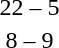<table style="text-align:center">
<tr>
<th width=200></th>
<th width=100></th>
<th width=200></th>
</tr>
<tr>
<td align=right><strong></strong></td>
<td>22 – 5</td>
<td align=left></td>
</tr>
<tr>
<td align=right></td>
<td>8 – 9</td>
<td align=left><strong></strong></td>
</tr>
</table>
